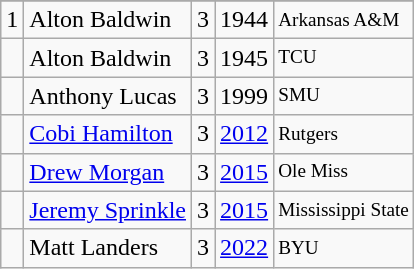<table class="wikitable">
<tr>
</tr>
<tr>
<td>1</td>
<td>Alton Baldwin</td>
<td>3</td>
<td>1944</td>
<td style="font-size:80%;">Arkansas A&M</td>
</tr>
<tr>
<td></td>
<td>Alton Baldwin</td>
<td>3</td>
<td>1945</td>
<td style="font-size:80%;">TCU</td>
</tr>
<tr>
<td></td>
<td>Anthony Lucas</td>
<td>3</td>
<td>1999</td>
<td style="font-size:80%;">SMU</td>
</tr>
<tr>
<td></td>
<td><a href='#'>Cobi Hamilton</a></td>
<td>3</td>
<td><a href='#'>2012</a></td>
<td style="font-size:80%;">Rutgers</td>
</tr>
<tr>
<td></td>
<td><a href='#'>Drew Morgan</a></td>
<td>3</td>
<td><a href='#'>2015</a></td>
<td style="font-size:80%;">Ole Miss</td>
</tr>
<tr>
<td></td>
<td><a href='#'>Jeremy Sprinkle</a></td>
<td>3</td>
<td><a href='#'>2015</a></td>
<td style="font-size:80%;">Mississippi State</td>
</tr>
<tr>
<td></td>
<td>Matt Landers</td>
<td>3</td>
<td><a href='#'>2022</a></td>
<td style="font-size:80%;">BYU</td>
</tr>
</table>
